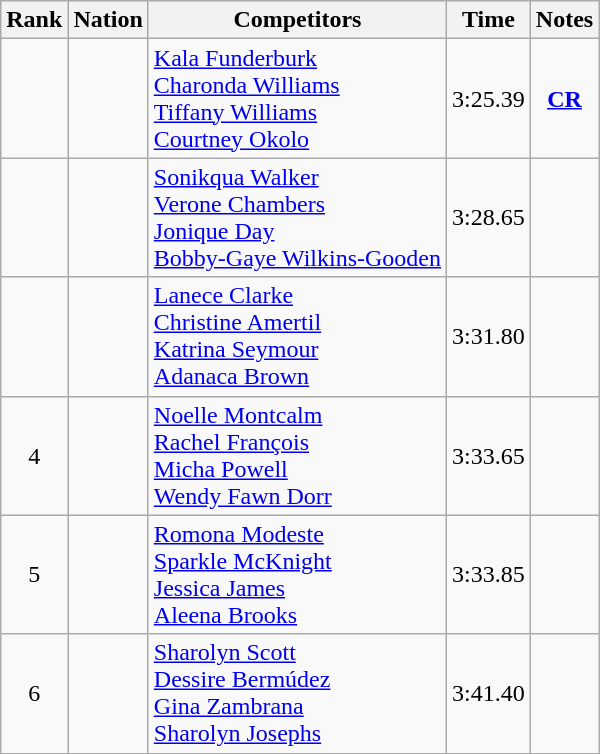<table class="wikitable sortable" style="text-align:center">
<tr>
<th>Rank</th>
<th>Nation</th>
<th>Competitors</th>
<th>Time</th>
<th>Notes</th>
</tr>
<tr>
<td align=center></td>
<td align=left></td>
<td align=left><a href='#'>Kala Funderburk</a><br><a href='#'>Charonda Williams</a><br><a href='#'>Tiffany Williams</a><br><a href='#'>Courtney Okolo</a></td>
<td>3:25.39</td>
<td><strong><a href='#'>CR</a></strong></td>
</tr>
<tr>
<td align=center></td>
<td align=left></td>
<td align=left><a href='#'>Sonikqua Walker</a><br><a href='#'>Verone Chambers</a><br><a href='#'>Jonique Day</a><br><a href='#'>Bobby-Gaye Wilkins-Gooden</a></td>
<td>3:28.65</td>
<td></td>
</tr>
<tr>
<td align=center></td>
<td align=left></td>
<td align=left><a href='#'>Lanece Clarke</a><br><a href='#'>Christine Amertil</a><br><a href='#'>Katrina Seymour</a><br><a href='#'>Adanaca Brown</a></td>
<td>3:31.80</td>
<td></td>
</tr>
<tr>
<td align=center>4</td>
<td align=left></td>
<td align=left><a href='#'>Noelle Montcalm</a><br><a href='#'>Rachel François</a><br><a href='#'>Micha Powell</a><br><a href='#'>Wendy Fawn Dorr</a></td>
<td>3:33.65</td>
<td></td>
</tr>
<tr>
<td align=center>5</td>
<td align=left></td>
<td align=left><a href='#'>Romona Modeste</a><br><a href='#'>Sparkle McKnight</a><br><a href='#'>Jessica James</a><br><a href='#'>Aleena Brooks</a></td>
<td>3:33.85</td>
<td></td>
</tr>
<tr>
<td align=center>6</td>
<td align=left></td>
<td align=left><a href='#'>Sharolyn Scott</a><br><a href='#'>Dessire Bermúdez</a><br><a href='#'>Gina Zambrana</a><br><a href='#'>Sharolyn Josephs</a></td>
<td>3:41.40</td>
<td></td>
</tr>
</table>
